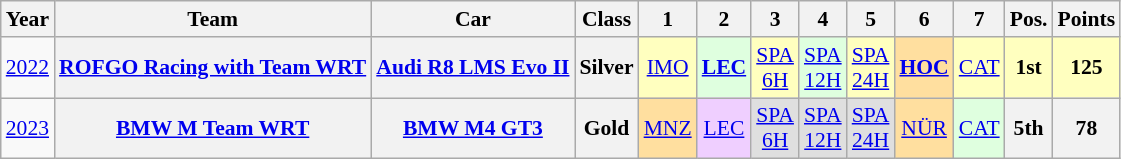<table class="wikitable" border="1" style="text-align:center; font-size:90%;">
<tr>
<th>Year</th>
<th>Team</th>
<th>Car</th>
<th>Class</th>
<th>1</th>
<th>2</th>
<th>3</th>
<th>4</th>
<th>5</th>
<th>6</th>
<th>7</th>
<th>Pos.</th>
<th>Points</th>
</tr>
<tr>
<td><a href='#'>2022</a></td>
<th><a href='#'>ROFGO Racing with Team WRT</a></th>
<th><a href='#'>Audi R8 LMS Evo II</a></th>
<th>Silver</th>
<td style="background:#FFFFBF;"><a href='#'>IMO</a><br></td>
<td style="background:#DFFFDF;"><strong><a href='#'>LEC</a></strong><br></td>
<td style="background:#FFFFBF;"><a href='#'>SPA<br>6H</a><br></td>
<td style="background:#DFFFDF;"><a href='#'>SPA<br>12H</a><br></td>
<td style="background:#FFFFBF;"><a href='#'>SPA<br>24H</a><br></td>
<td style="background:#FFDF9F;"><strong><a href='#'>HOC</a></strong><br></td>
<td style="background:#FFFFBF;"><a href='#'>CAT</a><br></td>
<th style="background:#FFFFBF;">1st</th>
<th style="background:#FFFFBF;">125</th>
</tr>
<tr>
<td><a href='#'>2023</a></td>
<th><a href='#'>BMW M Team WRT</a></th>
<th><a href='#'>BMW M4 GT3</a></th>
<th>Gold</th>
<td style="background:#FFDF9F;"><a href='#'>MNZ</a><br></td>
<td style="background:#EFCFFF;"><a href='#'>LEC</a><br></td>
<td style="background:#DFDFDF;"><a href='#'>SPA<br>6H</a><br></td>
<td style="background:#DFDFDF;"><a href='#'>SPA<br>12H</a><br></td>
<td style="background:#DFDFDF;"><a href='#'>SPA<br>24H</a><br></td>
<td style="background:#FFDF9F;"><a href='#'>NÜR</a><br></td>
<td style="background:#DFFFDF;"><a href='#'>CAT</a><br></td>
<th>5th</th>
<th>78</th>
</tr>
</table>
